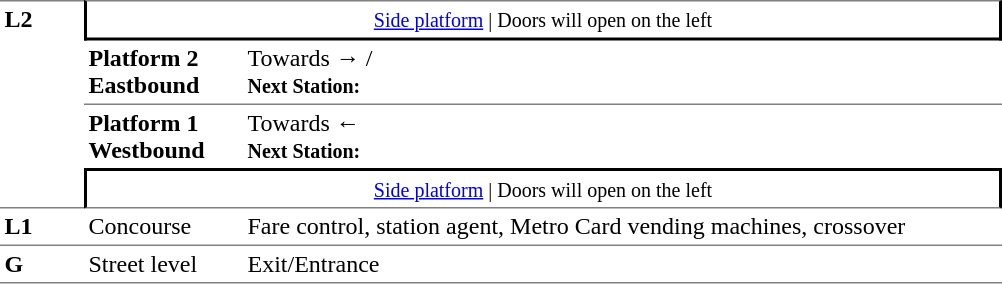<table table border=0 cellspacing=0 cellpadding=3>
<tr>
<td style="border-top:solid 1px grey;border-bottom:solid 1px grey;" width=50 rowspan=4 valign=top><strong>L2</strong></td>
<td style="border-top:solid 1px grey;border-right:solid 2px black;border-left:solid 2px black;border-bottom:solid 2px black;text-align:center;" colspan=2><small><a href='#'>Side platform</a> | Doors will open on the left </small></td>
</tr>
<tr>
<td style="border-bottom:solid 1px grey;" width=100><span><strong>Platform 2</strong><br><strong>Eastbound</strong></span></td>
<td style="border-bottom:solid 1px grey;" width=500>Towards →  / <br><small><strong>Next Station:</strong> </small></td>
</tr>
<tr>
<td><span><strong>Platform 1</strong><br><strong>Westbound</strong></span></td>
<td><span></span>Towards ← <br><small><strong>Next Station:</strong> </small></td>
</tr>
<tr>
<td style="border-top:solid 2px black;border-right:solid 2px black;border-left:solid 2px black;border-bottom:solid 1px grey;text-align:center;" colspan=2><small><a href='#'>Side platform</a> | Doors will open on the left </small></td>
</tr>
<tr>
<td valign=top><strong>L1</strong></td>
<td valign=top>Concourse</td>
<td valign=top>Fare control, station agent, Metro Card vending machines, crossover</td>
</tr>
<tr>
<td style="border-bottom:solid 1px grey;border-top:solid 1px grey;" width=50 valign=top><strong>G</strong></td>
<td style="border-top:solid 1px grey;border-bottom:solid 1px grey;" width=100 valign=top>Street level</td>
<td style="border-top:solid 1px grey;border-bottom:solid 1px grey;" width=500 valign=top>Exit/Entrance</td>
</tr>
</table>
